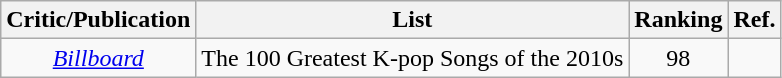<table class="wikitable" style="text-align:center">
<tr>
<th>Critic/Publication</th>
<th>List</th>
<th>Ranking</th>
<th>Ref.</th>
</tr>
<tr>
<td align="center"><em><a href='#'>Billboard</a></em></td>
<td align="center">The 100 Greatest K-pop Songs of the 2010s</td>
<td align="center">98</td>
<td></td>
</tr>
</table>
